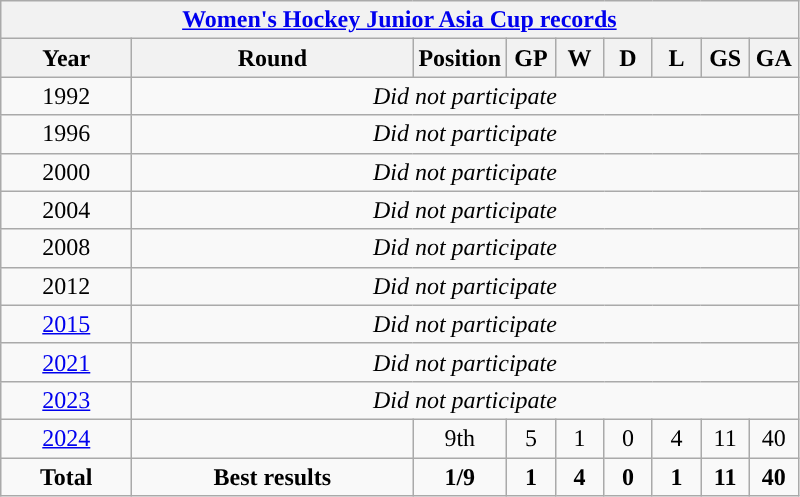<table class="wikitable" style="text-align: center">
<tr>
<th colspan=9><a href='#'>Women's Hockey Junior Asia Cup records</a></th>
</tr>
<tr>
<th width=80>Year</th>
<th width=180>Round</th>
<th>Position</th>
<th width=25>GP</th>
<th width=25>W</th>
<th width=25>D</th>
<th width=25>L</th>
<th width=25>GS</th>
<th width=25>GA</th>
</tr>
<tr>
<td> 1992</td>
<td colspan=8><em>Did not participate</em></td>
</tr>
<tr>
<td> 1996</td>
<td colspan=8><em>Did not participate</em></td>
</tr>
<tr>
<td> 2000</td>
<td colspan=8><em>Did not participate</em></td>
</tr>
<tr>
<td> 2004</td>
<td colspan=8><em>Did not participate</em></td>
</tr>
<tr>
<td> 2008</td>
<td colspan=8><em>Did not participate</em></td>
</tr>
<tr>
<td> 2012</td>
<td colspan=8><em>Did not participate</em></td>
</tr>
<tr>
<td> <a href='#'>2015</a></td>
<td colspan=8><em>Did not participate</em></td>
</tr>
<tr>
<td> <a href='#'>2021</a></td>
<td colspan=8><em>Did not participate</em></td>
</tr>
<tr>
<td> <a href='#'>2023</a></td>
<td colspan=8><em>Did not participate</em></td>
</tr>
<tr>
<td> <a href='#'>2024</a></td>
<td></td>
<td>9th</td>
<td>5</td>
<td>1</td>
<td>0</td>
<td>4</td>
<td>11</td>
<td>40</td>
</tr>
<tr>
<td><strong>Total</strong></td>
<td><strong>Best results</strong></td>
<td><strong>1/9</strong></td>
<td><strong>1</strong></td>
<td><strong>4</strong></td>
<td><strong>0</strong></td>
<td><strong>1</strong></td>
<td><strong>11</strong></td>
<td><strong>40</strong></td>
</tr>
</table>
